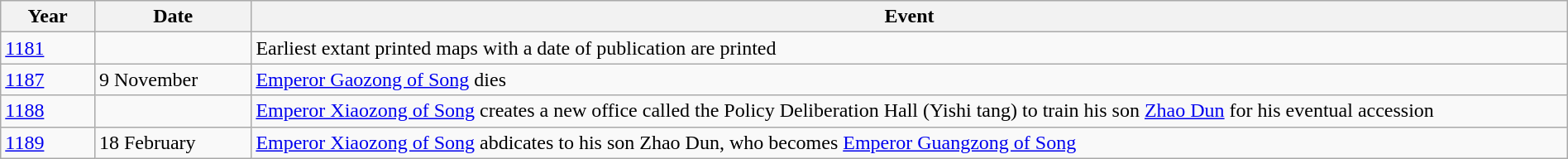<table class="wikitable" width="100%">
<tr>
<th style="width:6%">Year</th>
<th style="width:10%">Date</th>
<th>Event</th>
</tr>
<tr>
<td><a href='#'>1181</a></td>
<td></td>
<td>Earliest extant printed maps with a date of publication are printed</td>
</tr>
<tr>
<td><a href='#'>1187</a></td>
<td>9 November</td>
<td><a href='#'>Emperor Gaozong of Song</a> dies</td>
</tr>
<tr>
<td><a href='#'>1188</a></td>
<td></td>
<td><a href='#'>Emperor Xiaozong of Song</a> creates a new office called the Policy Deliberation Hall (Yishi tang) to train his son <a href='#'>Zhao Dun</a> for his eventual accession</td>
</tr>
<tr>
<td><a href='#'>1189</a></td>
<td>18 February</td>
<td><a href='#'>Emperor Xiaozong of Song</a> abdicates to his son Zhao Dun, who becomes <a href='#'>Emperor Guangzong of Song</a></td>
</tr>
</table>
